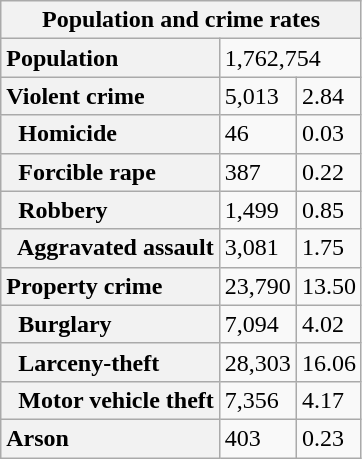<table class="wikitable collapsible collapsed">
<tr>
<th colspan="3">Population and crime rates</th>
</tr>
<tr>
<th scope="row" style="text-align: left;">Population</th>
<td colspan="2">1,762,754</td>
</tr>
<tr>
<th scope="row" style="text-align: left;">Violent crime</th>
<td>5,013</td>
<td>2.84</td>
</tr>
<tr>
<th scope="row" style="text-align: left;">  Homicide</th>
<td>46</td>
<td>0.03</td>
</tr>
<tr>
<th scope="row" style="text-align: left;">  Forcible rape</th>
<td>387</td>
<td>0.22</td>
</tr>
<tr>
<th scope="row" style="text-align: left;">  Robbery</th>
<td>1,499</td>
<td>0.85</td>
</tr>
<tr>
<th scope="row" style="text-align: left;">  Aggravated assault</th>
<td>3,081</td>
<td>1.75</td>
</tr>
<tr>
<th scope="row" style="text-align: left;">Property crime</th>
<td>23,790</td>
<td>13.50</td>
</tr>
<tr>
<th scope="row" style="text-align: left;">  Burglary</th>
<td>7,094</td>
<td>4.02</td>
</tr>
<tr>
<th scope="row" style="text-align: left;">  Larceny-theft</th>
<td>28,303</td>
<td>16.06</td>
</tr>
<tr>
<th scope="row" style="text-align: left;">  Motor vehicle theft</th>
<td>7,356</td>
<td>4.17</td>
</tr>
<tr>
<th scope="row" style="text-align: left;">Arson</th>
<td>403</td>
<td>0.23</td>
</tr>
</table>
